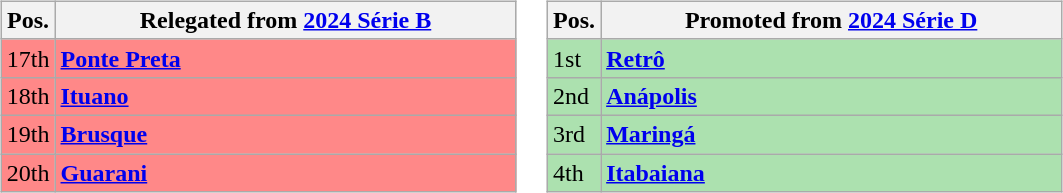<table>
<tr>
<td><br><table class="wikitable">
<tr>
<th align="center">Pos.</th>
<th width="300">Relegated from <a href='#'>2024 Série B</a></th>
</tr>
<tr style="background: #FF8888;">
<td>17th</td>
<td><strong><a href='#'>Ponte Preta</a></strong></td>
</tr>
<tr style="background: #FF8888;">
<td>18th</td>
<td><strong><a href='#'>Ituano</a></strong></td>
</tr>
<tr style="background: #FF8888;">
<td>19th</td>
<td><strong><a href='#'>Brusque</a></strong></td>
</tr>
<tr style="background: #FF8888;">
<td>20th</td>
<td><strong><a href='#'>Guarani</a></strong></td>
</tr>
</table>
</td>
<td valign="top"><br><table class="wikitable">
<tr>
<th align="center">Pos.</th>
<th width="300">Promoted from <a href='#'>2024 Série D</a></th>
</tr>
<tr style="background: #ACE1AF;">
<td>1st</td>
<td><strong><a href='#'>Retrô</a></strong></td>
</tr>
<tr style="background: #ACE1AF;">
<td>2nd</td>
<td><strong><a href='#'>Anápolis</a></strong></td>
</tr>
<tr style="background: #ACE1AF;">
<td>3rd</td>
<td><strong><a href='#'>Maringá</a></strong></td>
</tr>
<tr style="background: #ACE1AF;">
<td>4th</td>
<td><strong><a href='#'>Itabaiana</a></strong></td>
</tr>
</table>
</td>
</tr>
</table>
